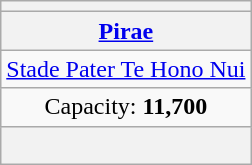<table class="wikitable" style="text-align:center">
<tr>
<th></th>
</tr>
<tr>
<th><a href='#'>Pirae</a></th>
</tr>
<tr>
<td><a href='#'>Stade Pater Te Hono Nui</a></td>
</tr>
<tr>
<td>Capacity: <strong>11,700</strong></td>
</tr>
<tr>
<th rowspan="4"><br></th>
</tr>
</table>
